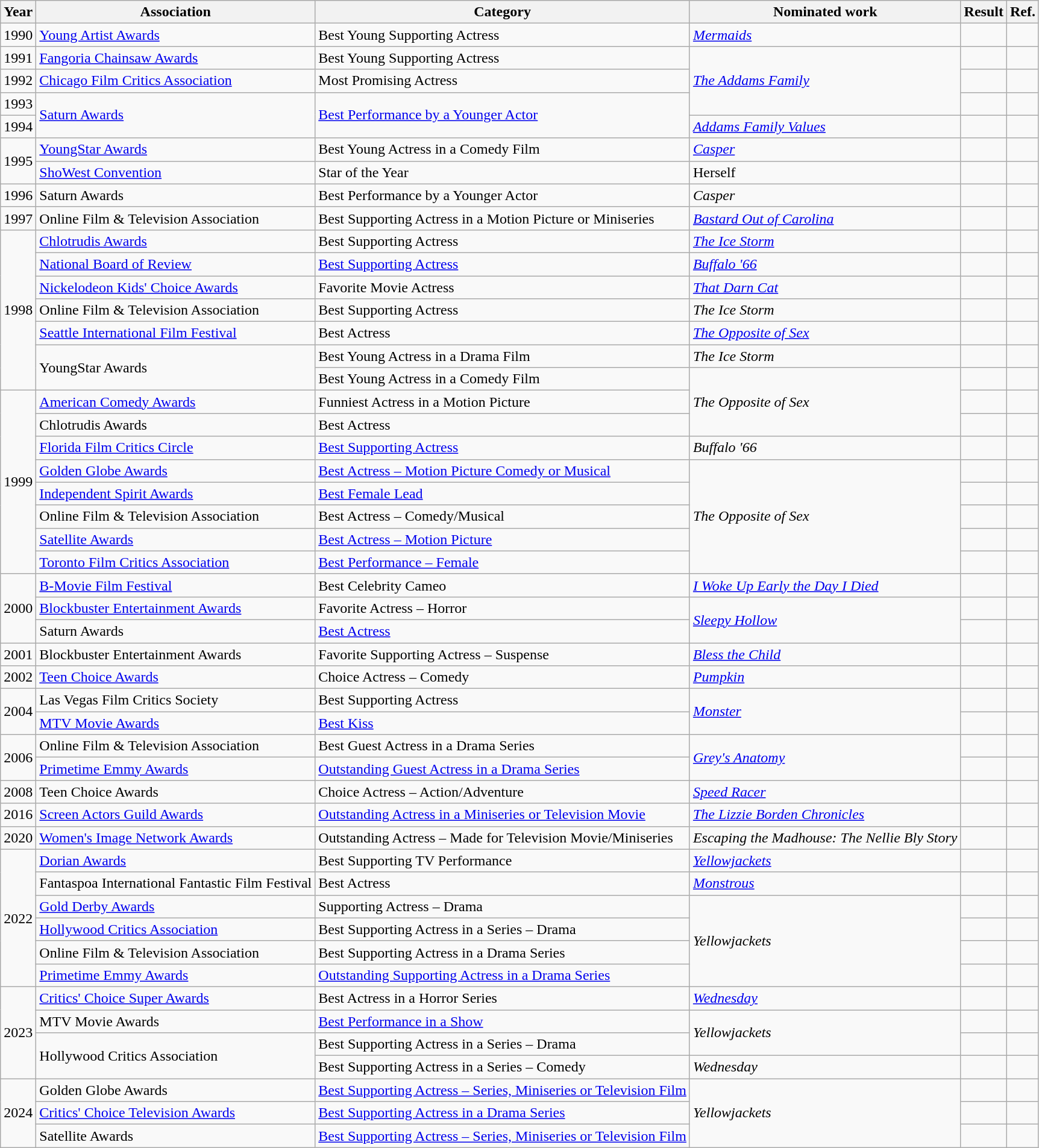<table class="wikitable sortable">
<tr>
<th scope="col">Year</th>
<th scope="col">Association</th>
<th scope="col">Category</th>
<th scope="col">Nominated work</th>
<th scope="col">Result</th>
<th class=unsortable>Ref.</th>
</tr>
<tr>
<td>1990</td>
<td><a href='#'>Young Artist Awards</a></td>
<td scope="row">Best Young Supporting Actress</td>
<td><em><a href='#'>Mermaids</a></em></td>
<td></td>
<td></td>
</tr>
<tr>
<td>1991</td>
<td><a href='#'>Fangoria Chainsaw Awards</a></td>
<td scope="row">Best Young Supporting Actress</td>
<td rowspan="3"><em><a href='#'>The Addams Family</a></em></td>
<td></td>
<td></td>
</tr>
<tr>
<td>1992</td>
<td><a href='#'>Chicago Film Critics Association</a></td>
<td scope="row">Most Promising Actress</td>
<td></td>
<td></td>
</tr>
<tr>
<td>1993</td>
<td rowspan="2"><a href='#'>Saturn Awards</a></td>
<td rowspan="2" scope="row"><a href='#'>Best Performance by a Younger Actor</a></td>
<td></td>
<td></td>
</tr>
<tr>
<td>1994</td>
<td><em><a href='#'>Addams Family Values</a></em></td>
<td></td>
<td></td>
</tr>
<tr>
<td rowspan=2>1995</td>
<td><a href='#'>YoungStar Awards</a></td>
<td scope="row">Best Young Actress in a Comedy Film</td>
<td><em><a href='#'>Casper</a></em></td>
<td></td>
<td></td>
</tr>
<tr>
<td><a href='#'>ShoWest Convention</a></td>
<td scope="row">Star of the Year</td>
<td>Herself</td>
<td></td>
<td></td>
</tr>
<tr>
<td>1996</td>
<td>Saturn Awards</td>
<td scope="row">Best Performance by a Younger Actor</td>
<td><em>Casper</em></td>
<td></td>
<td></td>
</tr>
<tr>
<td>1997</td>
<td>Online Film & Television Association</td>
<td scope="row">Best Supporting Actress in a Motion Picture or Miniseries</td>
<td><em><a href='#'>Bastard Out of Carolina</a></em></td>
<td></td>
<td></td>
</tr>
<tr>
<td rowspan=7>1998</td>
<td><a href='#'>Chlotrudis Awards</a></td>
<td scope="row">Best Supporting Actress</td>
<td><em><a href='#'>The Ice Storm</a></em></td>
<td></td>
<td></td>
</tr>
<tr>
<td><a href='#'>National Board of Review</a></td>
<td scope="row"><a href='#'>Best Supporting Actress</a></td>
<td><em><a href='#'>Buffalo '66</a></em></td>
<td></td>
<td></td>
</tr>
<tr>
<td><a href='#'>Nickelodeon Kids' Choice Awards</a></td>
<td scope="row">Favorite Movie Actress</td>
<td><em><a href='#'>That Darn Cat</a></em></td>
<td></td>
<td></td>
</tr>
<tr>
<td>Online Film & Television Association</td>
<td scope="row">Best Supporting Actress</td>
<td><em>The Ice Storm</em></td>
<td></td>
<td></td>
</tr>
<tr>
<td><a href='#'>Seattle International Film Festival</a></td>
<td scope="row">Best Actress</td>
<td><em><a href='#'>The Opposite of Sex</a></em></td>
<td></td>
<td></td>
</tr>
<tr>
<td rowspan="2">YoungStar Awards</td>
<td scope="row">Best Young Actress in a Drama Film</td>
<td><em>The Ice Storm</em></td>
<td></td>
<td></td>
</tr>
<tr>
<td scope="row">Best Young Actress in a Comedy Film</td>
<td rowspan="3"><em>The Opposite of Sex</em></td>
<td></td>
<td></td>
</tr>
<tr>
<td rowspan=8>1999</td>
<td><a href='#'>American Comedy Awards</a></td>
<td scope="row">Funniest Actress in a Motion Picture</td>
<td></td>
<td></td>
</tr>
<tr>
<td>Chlotrudis Awards</td>
<td scope="row">Best Actress</td>
<td></td>
<td></td>
</tr>
<tr>
<td><a href='#'>Florida Film Critics Circle</a></td>
<td scope="row"><a href='#'>Best Supporting Actress</a></td>
<td><em>Buffalo '66</em></td>
<td></td>
<td></td>
</tr>
<tr>
<td><a href='#'>Golden Globe Awards</a></td>
<td scope="row"><a href='#'>Best Actress – Motion Picture Comedy or Musical</a></td>
<td rowspan="5"><em>The Opposite of Sex</em></td>
<td></td>
<td></td>
</tr>
<tr>
<td><a href='#'>Independent Spirit Awards</a></td>
<td scope="row"><a href='#'>Best Female Lead</a></td>
<td></td>
<td></td>
</tr>
<tr>
<td>Online Film & Television Association</td>
<td scope="row">Best Actress – Comedy/Musical</td>
<td></td>
<td></td>
</tr>
<tr>
<td><a href='#'>Satellite Awards</a></td>
<td scope="row"><a href='#'>Best Actress – Motion Picture</a></td>
<td></td>
<td></td>
</tr>
<tr>
<td><a href='#'>Toronto Film Critics Association</a></td>
<td scope="row"><a href='#'>Best Performance – Female</a></td>
<td></td>
<td></td>
</tr>
<tr>
<td rowspan=3>2000</td>
<td><a href='#'>B-Movie Film Festival</a></td>
<td scope="row">Best Celebrity Cameo</td>
<td><em><a href='#'>I Woke Up Early the Day I Died</a></em></td>
<td></td>
<td></td>
</tr>
<tr>
<td><a href='#'>Blockbuster Entertainment Awards</a></td>
<td scope="row">Favorite Actress – Horror</td>
<td rowspan="2"><em><a href='#'>Sleepy Hollow</a></em></td>
<td></td>
<td></td>
</tr>
<tr>
<td>Saturn Awards</td>
<td scope="row"><a href='#'>Best Actress</a></td>
<td></td>
<td></td>
</tr>
<tr>
<td>2001</td>
<td>Blockbuster Entertainment Awards</td>
<td scope="row">Favorite Supporting Actress – Suspense</td>
<td><em><a href='#'>Bless the Child</a></em></td>
<td></td>
<td></td>
</tr>
<tr>
<td>2002</td>
<td><a href='#'>Teen Choice Awards</a></td>
<td scope="row">Choice Actress – Comedy</td>
<td><em><a href='#'>Pumpkin</a></em></td>
<td></td>
<td></td>
</tr>
<tr>
<td rowspan=2>2004</td>
<td>Las Vegas Film Critics Society</td>
<td scope="row">Best Supporting Actress</td>
<td rowspan="2"><em><a href='#'>Monster</a></em></td>
<td></td>
<td></td>
</tr>
<tr>
<td><a href='#'>MTV Movie Awards</a></td>
<td scope="row"><a href='#'>Best Kiss</a> </td>
<td></td>
<td></td>
</tr>
<tr>
<td rowspan= 2>2006</td>
<td>Online Film & Television Association</td>
<td scope="row">Best Guest Actress in a Drama Series</td>
<td rowspan="2"><em><a href='#'>Grey's Anatomy</a></em></td>
<td></td>
<td></td>
</tr>
<tr>
<td><a href='#'>Primetime Emmy Awards</a></td>
<td scope="row"><a href='#'>Outstanding Guest Actress in a Drama Series</a></td>
<td></td>
<td></td>
</tr>
<tr>
<td>2008</td>
<td>Teen Choice Awards</td>
<td scope="row">Choice Actress – Action/Adventure</td>
<td><em><a href='#'>Speed Racer</a></em></td>
<td></td>
<td></td>
</tr>
<tr>
<td>2016</td>
<td><a href='#'>Screen Actors Guild Awards</a></td>
<td scope="row"><a href='#'>Outstanding Actress in a Miniseries or Television Movie</a></td>
<td><em><a href='#'>The Lizzie Borden Chronicles</a></em></td>
<td></td>
<td></td>
</tr>
<tr>
<td>2020</td>
<td><a href='#'>Women's Image Network Awards</a></td>
<td scope="row">Outstanding Actress – Made for Television Movie/Miniseries</td>
<td><em>Escaping the Madhouse: The Nellie Bly Story</em></td>
<td></td>
<td></td>
</tr>
<tr>
<td rowspan=6>2022</td>
<td><a href='#'>Dorian Awards</a></td>
<td scope="row">Best Supporting TV Performance</td>
<td><em><a href='#'>Yellowjackets</a></em></td>
<td></td>
<td></td>
</tr>
<tr>
<td>Fantaspoa International Fantastic Film Festival</td>
<td scope="row">Best Actress</td>
<td><em><a href='#'>Monstrous</a></em></td>
<td></td>
<td></td>
</tr>
<tr>
<td><a href='#'>Gold Derby Awards</a></td>
<td scope="row">Supporting Actress – Drama</td>
<td rowspan="4"><em>Yellowjackets</em></td>
<td></td>
<td></td>
</tr>
<tr>
<td><a href='#'>Hollywood Critics Association</a></td>
<td scope="row">Best Supporting Actress in a Series – Drama</td>
<td></td>
<td></td>
</tr>
<tr>
<td>Online Film & Television Association</td>
<td scope="row">Best Supporting Actress in a Drama Series</td>
<td></td>
<td></td>
</tr>
<tr>
<td><a href='#'>Primetime Emmy Awards</a></td>
<td scope="row"><a href='#'>Outstanding Supporting Actress in a Drama Series</a></td>
<td></td>
<td></td>
</tr>
<tr>
<td rowspan=4>2023</td>
<td><a href='#'>Critics' Choice Super Awards</a></td>
<td scope="row">Best Actress in a Horror Series</td>
<td><em><a href='#'>Wednesday</a></em></td>
<td></td>
<td></td>
</tr>
<tr>
<td>MTV Movie Awards</td>
<td scope="row"><a href='#'>Best Performance in a Show</a></td>
<td rowspan="2"><em>Yellowjackets</em></td>
<td></td>
<td></td>
</tr>
<tr>
<td rowspan="2">Hollywood Critics Association</td>
<td scope="row">Best Supporting Actress in a Series – Drama</td>
<td></td>
<td></td>
</tr>
<tr>
<td scope="row">Best Supporting Actress in a Series – Comedy</td>
<td><em>Wednesday</em></td>
<td></td>
<td></td>
</tr>
<tr>
<td rowspan=3>2024</td>
<td>Golden Globe Awards</td>
<td scope="row"><a href='#'>Best Supporting Actress – Series, Miniseries or Television Film</a></td>
<td rowspan="3"><em>Yellowjackets</em></td>
<td></td>
<td></td>
</tr>
<tr>
<td><a href='#'>Critics' Choice Television Awards</a></td>
<td scope="row"><a href='#'>Best Supporting Actress in a Drama Series</a></td>
<td></td>
<td></td>
</tr>
<tr>
<td>Satellite Awards</td>
<td scope="row"><a href='#'>Best Supporting Actress – Series, Miniseries or Television Film</a></td>
<td></td>
<td></td>
</tr>
</table>
